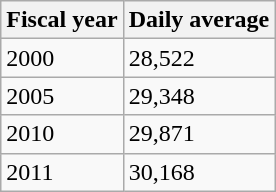<table class="wikitable">
<tr>
<th>Fiscal year</th>
<th>Daily average</th>
</tr>
<tr>
<td>2000</td>
<td>28,522</td>
</tr>
<tr>
<td>2005</td>
<td>29,348</td>
</tr>
<tr>
<td>2010</td>
<td>29,871</td>
</tr>
<tr>
<td>2011</td>
<td>30,168</td>
</tr>
</table>
